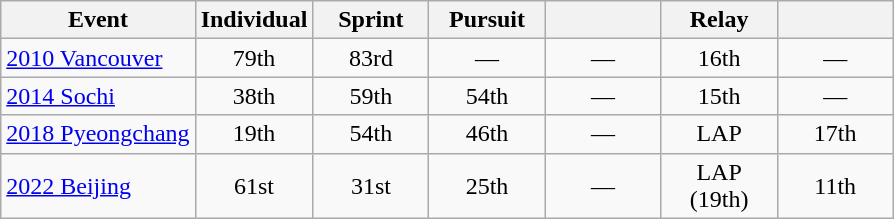<table class="wikitable" style="text-align: center;">
<tr ">
<th>Event</th>
<th style="width:70px;">Individual</th>
<th style="width:70px;">Sprint</th>
<th style="width:70px;">Pursuit</th>
<th style="width:70px;"></th>
<th style="width:70px;">Relay</th>
<th style="width:70px;"></th>
</tr>
<tr>
<td align=left> <a href='#'>2010 Vancouver</a></td>
<td>79th</td>
<td>83rd</td>
<td>—</td>
<td>—</td>
<td>16th</td>
<td>—</td>
</tr>
<tr>
<td align=left> <a href='#'>2014 Sochi</a></td>
<td>38th</td>
<td>59th</td>
<td>54th</td>
<td>—</td>
<td>15th</td>
<td>—</td>
</tr>
<tr>
<td align=left> <a href='#'>2018 Pyeongchang</a></td>
<td>19th</td>
<td>54th</td>
<td>46th</td>
<td>—</td>
<td>LAP</td>
<td>17th</td>
</tr>
<tr>
<td align=left> <a href='#'>2022 Beijing</a></td>
<td>61st</td>
<td>31st</td>
<td>25th</td>
<td>—</td>
<td>LAP (19th)</td>
<td>11th</td>
</tr>
</table>
